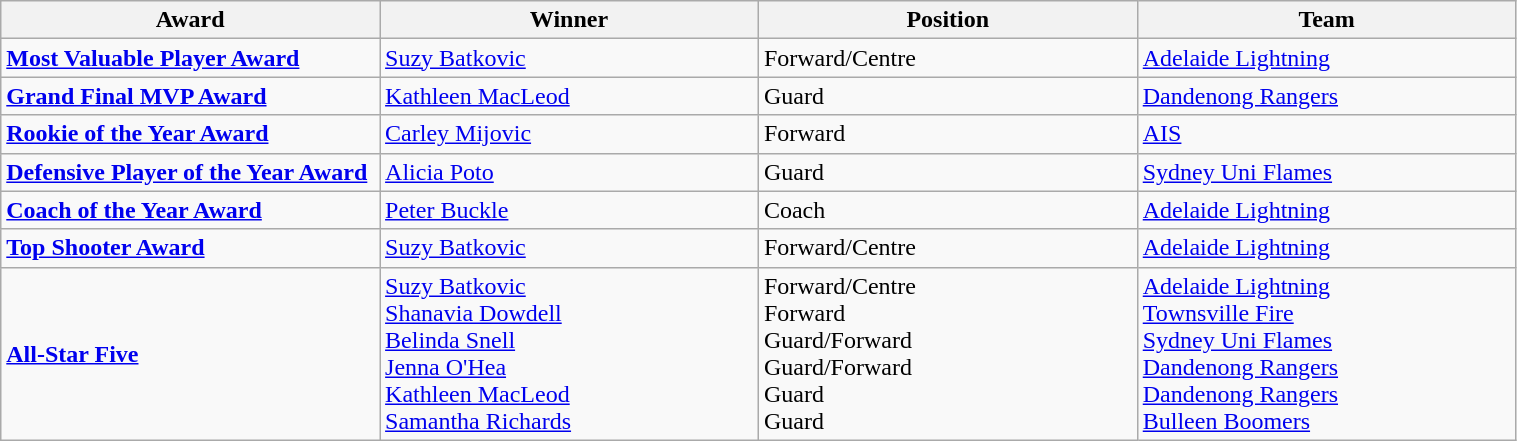<table class="wikitable" style="width: 80%">
<tr>
<th width=125>Award</th>
<th width=125>Winner</th>
<th width=125>Position</th>
<th width=125>Team</th>
</tr>
<tr>
<td><strong><a href='#'>Most Valuable Player Award</a></strong></td>
<td> <a href='#'>Suzy Batkovic</a></td>
<td>Forward/Centre</td>
<td><a href='#'>Adelaide Lightning</a></td>
</tr>
<tr>
<td><strong><a href='#'>Grand Final MVP Award</a></strong></td>
<td> <a href='#'>Kathleen MacLeod</a></td>
<td>Guard</td>
<td><a href='#'>Dandenong Rangers</a></td>
</tr>
<tr>
<td><strong><a href='#'>Rookie of the Year Award</a></strong></td>
<td> <a href='#'>Carley Mijovic</a></td>
<td>Forward</td>
<td><a href='#'>AIS</a></td>
</tr>
<tr>
<td><strong><a href='#'>Defensive Player of the Year Award</a></strong></td>
<td> <a href='#'>Alicia Poto</a></td>
<td>Guard</td>
<td><a href='#'>Sydney Uni Flames</a></td>
</tr>
<tr>
<td><strong><a href='#'>Coach of the Year Award</a></strong></td>
<td> <a href='#'>Peter Buckle</a></td>
<td>Coach</td>
<td><a href='#'>Adelaide Lightning</a></td>
</tr>
<tr>
<td><strong><a href='#'>Top Shooter Award</a></strong></td>
<td> <a href='#'>Suzy Batkovic</a></td>
<td>Forward/Centre</td>
<td><a href='#'>Adelaide Lightning</a></td>
</tr>
<tr>
<td><strong><a href='#'>All-Star Five</a></strong></td>
<td> <a href='#'>Suzy Batkovic</a>  <br>  <a href='#'>Shanavia Dowdell</a> <br>  <a href='#'>Belinda Snell</a> <br>  <a href='#'>Jenna O'Hea</a> <br>  <a href='#'>Kathleen MacLeod</a> <br>  <a href='#'>Samantha Richards</a></td>
<td>Forward/Centre<br> Forward <br> Guard/Forward <br> Guard/Forward <br> Guard <br> Guard</td>
<td><a href='#'>Adelaide Lightning</a> <br> <a href='#'>Townsville Fire</a> <br> <a href='#'>Sydney Uni Flames</a> <br> <a href='#'>Dandenong Rangers</a> <br> <a href='#'>Dandenong Rangers</a> <br> <a href='#'>Bulleen Boomers</a></td>
</tr>
</table>
